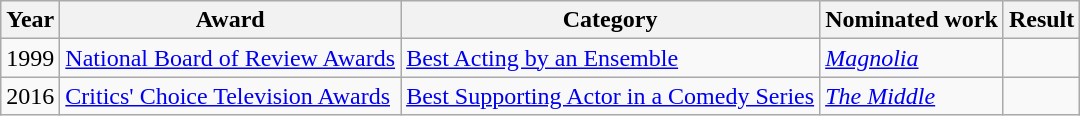<table class="wikitable sortable">
<tr>
<th>Year</th>
<th>Award</th>
<th>Category</th>
<th>Nominated work</th>
<th>Result</th>
</tr>
<tr>
<td>1999</td>
<td><a href='#'>National Board of Review Awards</a></td>
<td><a href='#'>Best Acting by an Ensemble</a> </td>
<td><em><a href='#'>Magnolia</a></em></td>
<td></td>
</tr>
<tr>
<td>2016</td>
<td><a href='#'>Critics' Choice Television Awards</a></td>
<td><a href='#'>Best Supporting Actor in a Comedy Series</a></td>
<td><em><a href='#'>The Middle</a></em></td>
<td></td>
</tr>
</table>
